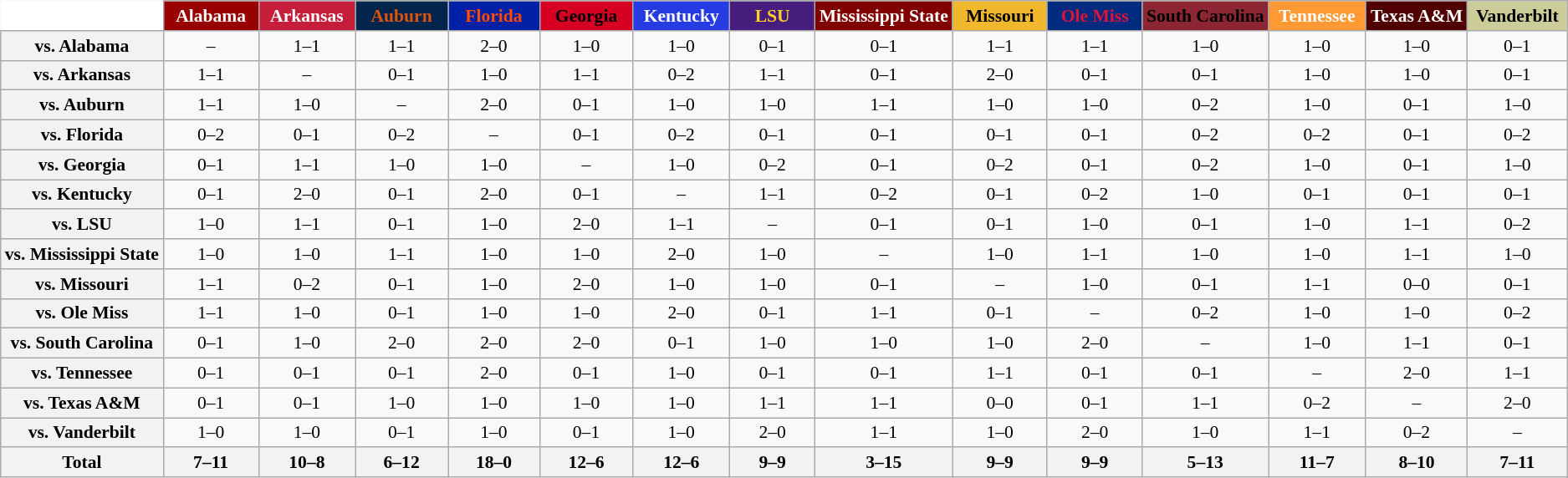<table class="wikitable" style="white-space:nowrap;font-size:90%;">
<tr>
<th colspan=1 style="background:white; border-top-style:hidden; border-left-style:hidden;"   width=75> </th>
<th style="background:#990000; color:#FFFFFF;"  width=75>Alabama</th>
<th style="background:#C41E3A; color:#FFFFFF;"  width=75>Arkansas</th>
<th style="background:#03244D; color:#DD550C;"  width=75>Auburn</th>
<th style="background:#0021A5; color:#FF4A00;"  width=75>Florida</th>
<th style="background:#D60022; color:#000000;"  width=75>Georgia</th>
<th style="background:#273BE2; color:#FFFFFF;"  width=75>Kentucky</th>
<th style="background:#461D7C; color:#FDD023;"  width=75>LSU</th>
<th style="background:#800000; color:#FFFFFF;"  width=75>Mississippi State</th>
<th style="background:#F1B82D; color:#000000;"  width=75>Missouri</th>
<th style="background:#002B7F; color:#DC143C;"  width=75>Ole Miss</th>
<th style="background:#8C2633; color:#000000;"  width=75>South Carolina</th>
<th style="background:#FF9933; color:#FFFFFF;"  width=75>Tennessee</th>
<th style="background:#500000; color:#FFFFFF;"  width=75>Texas A&M</th>
<th style="background:#CCCC99; color:#000000;"  width=75>Vanderbilt</th>
</tr>
<tr style="text-align:center;">
<th>vs. Alabama</th>
<td>–</td>
<td>1–1</td>
<td>1–1</td>
<td>2–0</td>
<td>1–0</td>
<td>1–0</td>
<td>0–1</td>
<td>0–1</td>
<td>1–1</td>
<td>1–1</td>
<td>1–0</td>
<td>1–0</td>
<td>1–0</td>
<td>0–1</td>
</tr>
<tr style="text-align:center;">
<th>vs. Arkansas</th>
<td>1–1</td>
<td>–</td>
<td>0–1</td>
<td>1–0</td>
<td>1–1</td>
<td>0–2</td>
<td>1–1</td>
<td>0–1</td>
<td>2–0</td>
<td>0–1</td>
<td>0–1</td>
<td>1–0</td>
<td>1–0</td>
<td>0–1</td>
</tr>
<tr style="text-align:center;">
<th>vs. Auburn</th>
<td>1–1</td>
<td>1–0</td>
<td>–</td>
<td>2–0</td>
<td>0–1</td>
<td>1–0</td>
<td>1–0</td>
<td>1–1</td>
<td>1–0</td>
<td>1–0</td>
<td>0–2</td>
<td>1–0</td>
<td>0–1</td>
<td>1–0</td>
</tr>
<tr style="text-align:center;">
<th>vs. Florida</th>
<td>0–2</td>
<td>0–1</td>
<td>0–2</td>
<td>–</td>
<td>0–1</td>
<td>0–2</td>
<td>0–1</td>
<td>0–1</td>
<td>0–1</td>
<td>0–1</td>
<td>0–2</td>
<td>0–2</td>
<td>0–1</td>
<td>0–2</td>
</tr>
<tr style="text-align:center;">
<th>vs. Georgia</th>
<td>0–1</td>
<td>1–1</td>
<td>1–0</td>
<td>1–0</td>
<td>–</td>
<td>1–0</td>
<td>0–2</td>
<td>0–1</td>
<td>0–2</td>
<td>0–1</td>
<td>0–2</td>
<td>1–0</td>
<td>0–1</td>
<td>1–0</td>
</tr>
<tr style="text-align:center;">
<th>vs. Kentucky</th>
<td>0–1</td>
<td>2–0</td>
<td>0–1</td>
<td>2–0</td>
<td>0–1</td>
<td>–</td>
<td>1–1</td>
<td>0–2</td>
<td>0–1</td>
<td>0–2</td>
<td>1–0</td>
<td>0–1</td>
<td>0–1</td>
<td>0–1</td>
</tr>
<tr style="text-align:center;">
<th>vs. LSU</th>
<td>1–0</td>
<td>1–1</td>
<td>0–1</td>
<td>1–0</td>
<td>2–0</td>
<td>1–1</td>
<td>–</td>
<td>0–1</td>
<td>0–1</td>
<td>1–0</td>
<td>0–1</td>
<td>1–0</td>
<td>1–1</td>
<td>0–2</td>
</tr>
<tr style="text-align:center;">
<th>vs. Mississippi State</th>
<td>1–0</td>
<td>1–0</td>
<td>1–1</td>
<td>1–0</td>
<td>1–0</td>
<td>2–0</td>
<td>1–0</td>
<td>–</td>
<td>1–0</td>
<td>1–1</td>
<td>1–0</td>
<td>1–0</td>
<td>1–1</td>
<td>1–0</td>
</tr>
<tr style="text-align:center;">
<th>vs. Missouri</th>
<td>1–1</td>
<td>0–2</td>
<td>0–1</td>
<td>1–0</td>
<td>2–0</td>
<td>1–0</td>
<td>1–0</td>
<td>0–1</td>
<td>–</td>
<td>1–0</td>
<td>0–1</td>
<td>1–1</td>
<td>0–0</td>
<td>0–1</td>
</tr>
<tr style="text-align:center;">
<th>vs. Ole Miss</th>
<td>1–1</td>
<td>1–0</td>
<td>0–1</td>
<td>1–0</td>
<td>1–0</td>
<td>2–0</td>
<td>0–1</td>
<td>1–1</td>
<td>0–1</td>
<td>–</td>
<td>0–2</td>
<td>1–0</td>
<td>1–0</td>
<td>0–2</td>
</tr>
<tr style="text-align:center;">
<th>vs. South Carolina</th>
<td>0–1</td>
<td>1–0</td>
<td>2–0</td>
<td>2–0</td>
<td>2–0</td>
<td>0–1</td>
<td>1–0</td>
<td>1–0</td>
<td>1–0</td>
<td>2–0</td>
<td>–</td>
<td>1–0</td>
<td>1–1</td>
<td>0–1</td>
</tr>
<tr style="text-align:center;">
<th>vs. Tennessee</th>
<td>0–1</td>
<td>0–1</td>
<td>0–1</td>
<td>2–0</td>
<td>0–1</td>
<td>1–0</td>
<td>0–1</td>
<td>0–1</td>
<td>1–1</td>
<td>0–1</td>
<td>0–1</td>
<td>–</td>
<td>2–0</td>
<td>1–1</td>
</tr>
<tr style="text-align:center;">
<th>vs. Texas A&M</th>
<td>0–1</td>
<td>0–1</td>
<td>1–0</td>
<td>1–0</td>
<td>1–0</td>
<td>1–0</td>
<td>1–1</td>
<td>1–1</td>
<td>0–0</td>
<td>0–1</td>
<td>1–1</td>
<td>0–2</td>
<td>–</td>
<td>2–0</td>
</tr>
<tr style="text-align:center;">
<th>vs. Vanderbilt</th>
<td>1–0</td>
<td>1–0</td>
<td>0–1</td>
<td>1–0</td>
<td>0–1</td>
<td>1–0</td>
<td>2–0</td>
<td>1–1</td>
<td>1–0</td>
<td>2–0</td>
<td>1–0</td>
<td>1–1</td>
<td>0–2</td>
<td>–<br></td>
</tr>
<tr style="text-align:center;">
<th>Total</th>
<th>7–11</th>
<th>10–8</th>
<th>6–12</th>
<th>18–0</th>
<th>12–6</th>
<th>12–6</th>
<th>9–9</th>
<th>3–15</th>
<th>9–9</th>
<th>9–9</th>
<th>5–13</th>
<th>11–7</th>
<th>8–10</th>
<th>7–11</th>
</tr>
</table>
